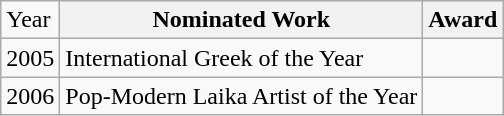<table class="wikitable">
<tr>
<td>Year</td>
<th>Nominated Work</th>
<th>Award</th>
</tr>
<tr>
<td>2005</td>
<td>International Greek of the Year</td>
<td></td>
</tr>
<tr>
<td>2006</td>
<td>Pop-Modern Laika Artist of the Year</td>
<td></td>
</tr>
</table>
